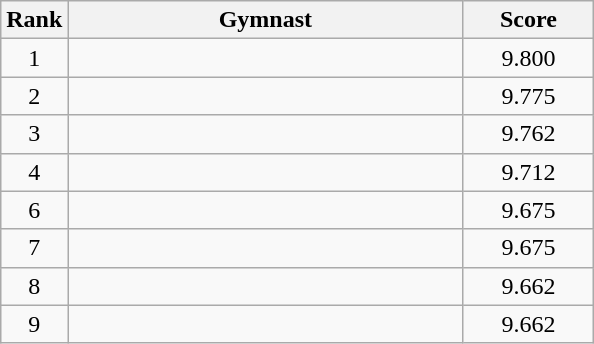<table class="wikitable" style="text-align:center">
<tr>
<th>Rank</th>
<th style="width:16em">Gymnast</th>
<th style="width:5em">Score</th>
</tr>
<tr>
<td>1</td>
<td align=left></td>
<td>9.800</td>
</tr>
<tr>
<td>2</td>
<td align=left></td>
<td>9.775</td>
</tr>
<tr>
<td>3</td>
<td align=left></td>
<td>9.762</td>
</tr>
<tr>
<td>4</td>
<td align=left></td>
<td>9.712</td>
</tr>
<tr>
<td>6</td>
<td align=left></td>
<td>9.675</td>
</tr>
<tr>
<td>7</td>
<td align=left></td>
<td>9.675</td>
</tr>
<tr>
<td>8</td>
<td align=left></td>
<td>9.662</td>
</tr>
<tr>
<td>9</td>
<td align=left></td>
<td>9.662</td>
</tr>
</table>
